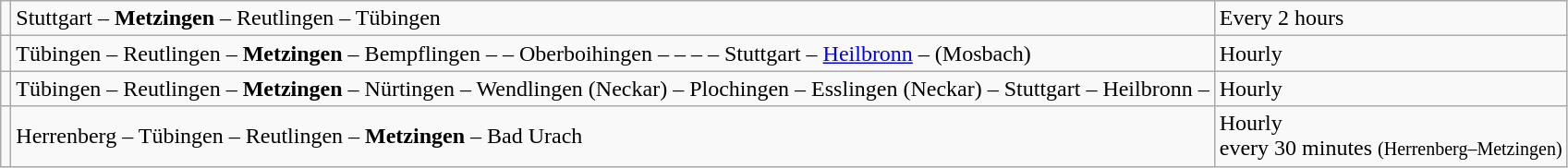<table class="wikitable">
<tr>
<td align="center"></td>
<td>Stuttgart – <strong>Metzingen</strong> – Reutlingen – Tübingen</td>
<td>Every 2 hours</td>
</tr>
<tr>
<td align="center"></td>
<td>Tübingen – Reutlingen – <strong>Metzingen</strong> – Bempflingen –  – Oberboihingen –  –  –  – Stuttgart – <a href='#'>Heilbronn</a> – (Mosbach)</td>
<td>Hourly</td>
</tr>
<tr>
<td align="center"></td>
<td>Tübingen – Reutlingen – <strong>Metzingen</strong> – Nürtingen – Wendlingen (Neckar) – Plochingen – Esslingen (Neckar) – Stuttgart – Heilbronn – </td>
<td>Hourly</td>
</tr>
<tr>
<td align="center"></td>
<td>Herrenberg – Tübingen – Reutlingen – <strong>Metzingen</strong> – Bad Urach</td>
<td>Hourly<br>every 30 minutes <small>(Herrenberg–Metzingen)</small></td>
</tr>
</table>
